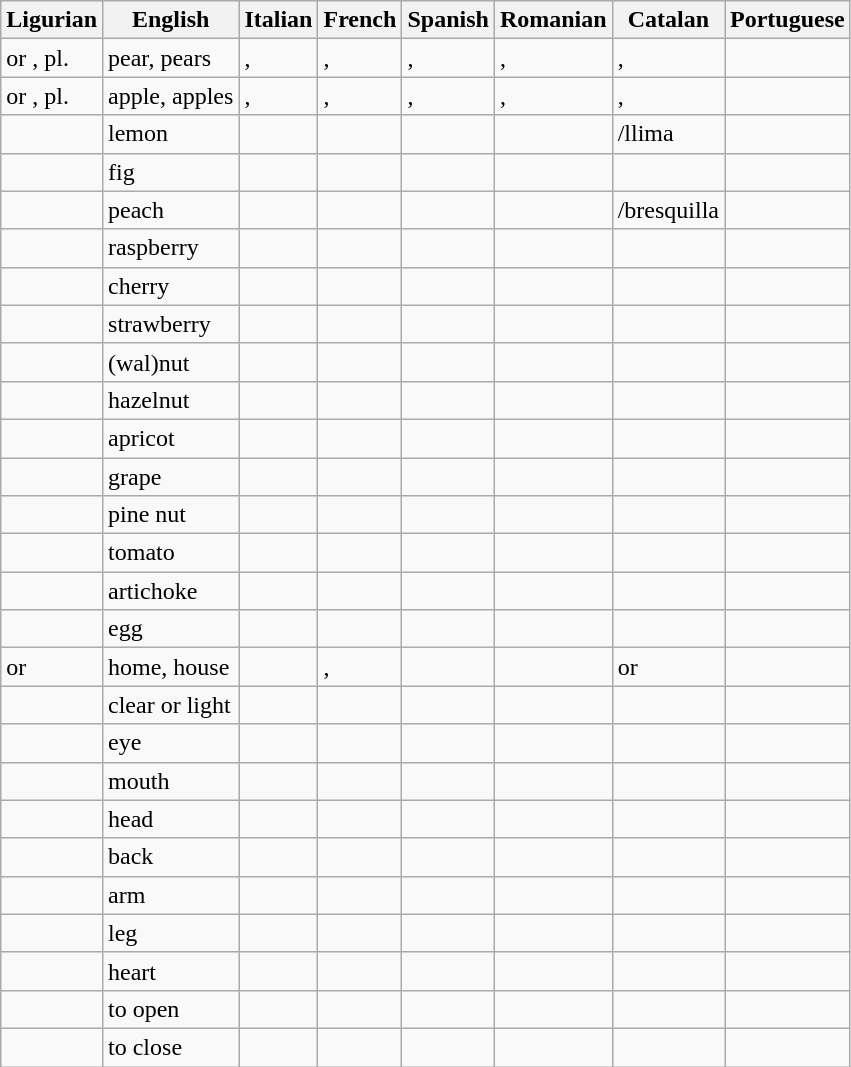<table class="wikitable">
<tr>
<th>Ligurian</th>
<th>English</th>
<th>Italian</th>
<th>French</th>
<th>Spanish</th>
<th>Romanian</th>
<th>Catalan</th>
<th>Portuguese</th>
</tr>
<tr>
<td> or , pl. </td>
<td>pear, pears</td>
<td>, </td>
<td>, </td>
<td>, </td>
<td>, </td>
<td>, </td>
<td></td>
</tr>
<tr>
<td> or , pl. </td>
<td>apple, apples</td>
<td>, </td>
<td>, </td>
<td>, </td>
<td>, </td>
<td>, </td>
<td></td>
</tr>
<tr>
<td></td>
<td>lemon</td>
<td></td>
<td></td>
<td></td>
<td></td>
<td>/llima</td>
<td></td>
</tr>
<tr>
<td></td>
<td>fig</td>
<td></td>
<td></td>
<td></td>
<td></td>
<td></td>
<td></td>
</tr>
<tr>
<td></td>
<td>peach</td>
<td></td>
<td></td>
<td></td>
<td></td>
<td>/bresquilla</td>
<td></td>
</tr>
<tr>
<td></td>
<td>raspberry</td>
<td></td>
<td></td>
<td></td>
<td></td>
<td></td>
<td></td>
</tr>
<tr>
<td></td>
<td>cherry</td>
<td></td>
<td></td>
<td></td>
<td></td>
<td></td>
<td></td>
</tr>
<tr>
<td></td>
<td>strawberry</td>
<td></td>
<td></td>
<td></td>
<td></td>
<td></td>
<td></td>
</tr>
<tr>
<td></td>
<td>(wal)nut</td>
<td></td>
<td></td>
<td></td>
<td></td>
<td></td>
<td></td>
</tr>
<tr>
<td></td>
<td>hazelnut</td>
<td></td>
<td></td>
<td></td>
<td></td>
<td></td>
<td></td>
</tr>
<tr>
<td></td>
<td>apricot</td>
<td></td>
<td></td>
<td></td>
<td></td>
<td></td>
<td></td>
</tr>
<tr>
<td></td>
<td>grape</td>
<td></td>
<td></td>
<td></td>
<td></td>
<td></td>
<td></td>
</tr>
<tr>
<td></td>
<td>pine nut</td>
<td></td>
<td></td>
<td></td>
<td></td>
<td></td>
<td></td>
</tr>
<tr>
<td></td>
<td>tomato</td>
<td></td>
<td></td>
<td></td>
<td></td>
<td></td>
<td></td>
</tr>
<tr>
<td></td>
<td>artichoke</td>
<td></td>
<td></td>
<td></td>
<td></td>
<td></td>
<td></td>
</tr>
<tr>
<td></td>
<td>egg</td>
<td></td>
<td></td>
<td></td>
<td></td>
<td></td>
<td></td>
</tr>
<tr>
<td> or </td>
<td>home, house</td>
<td></td>
<td>, </td>
<td></td>
<td></td>
<td> or </td>
<td></td>
</tr>
<tr>
<td></td>
<td>clear or light</td>
<td></td>
<td></td>
<td></td>
<td></td>
<td></td>
<td></td>
</tr>
<tr>
<td></td>
<td>eye</td>
<td></td>
<td></td>
<td></td>
<td></td>
<td></td>
<td></td>
</tr>
<tr>
<td></td>
<td>mouth</td>
<td></td>
<td></td>
<td></td>
<td></td>
<td></td>
<td></td>
</tr>
<tr>
<td></td>
<td>head</td>
<td></td>
<td></td>
<td></td>
<td></td>
<td></td>
<td></td>
</tr>
<tr>
<td></td>
<td>back</td>
<td></td>
<td></td>
<td></td>
<td></td>
<td></td>
<td></td>
</tr>
<tr>
<td></td>
<td>arm</td>
<td></td>
<td></td>
<td></td>
<td></td>
<td></td>
<td></td>
</tr>
<tr>
<td></td>
<td>leg</td>
<td></td>
<td></td>
<td></td>
<td></td>
<td></td>
<td></td>
</tr>
<tr>
<td></td>
<td>heart</td>
<td></td>
<td></td>
<td></td>
<td></td>
<td></td>
<td></td>
</tr>
<tr>
<td></td>
<td>to open</td>
<td></td>
<td></td>
<td></td>
<td></td>
<td></td>
<td></td>
</tr>
<tr>
<td></td>
<td>to close</td>
<td></td>
<td></td>
<td></td>
<td></td>
<td></td>
<td></td>
</tr>
</table>
